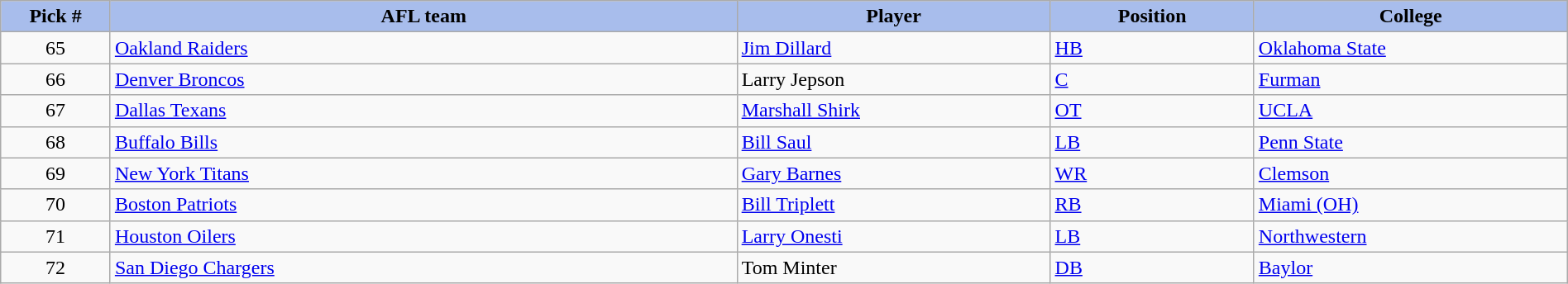<table class="wikitable sortable sortable" style="width: 100%">
<tr>
<th style="background:#A8BDEC;" width=7%>Pick #</th>
<th width=40% style="background:#A8BDEC;">AFL team</th>
<th width=20% style="background:#A8BDEC;">Player</th>
<th width=13% style="background:#A8BDEC;">Position</th>
<th style="background:#A8BDEC;">College</th>
</tr>
<tr>
<td align="center">65</td>
<td><a href='#'>Oakland Raiders</a></td>
<td><a href='#'>Jim Dillard</a></td>
<td><a href='#'>HB</a></td>
<td><a href='#'>Oklahoma State</a></td>
</tr>
<tr>
<td align="center">66</td>
<td><a href='#'>Denver Broncos</a></td>
<td>Larry Jepson</td>
<td><a href='#'>C</a></td>
<td><a href='#'>Furman</a></td>
</tr>
<tr>
<td align="center">67</td>
<td><a href='#'>Dallas Texans</a></td>
<td><a href='#'>Marshall Shirk</a></td>
<td><a href='#'>OT</a></td>
<td><a href='#'>UCLA</a></td>
</tr>
<tr>
<td align="center">68</td>
<td><a href='#'>Buffalo Bills</a></td>
<td><a href='#'>Bill Saul</a></td>
<td><a href='#'>LB</a></td>
<td><a href='#'>Penn State</a></td>
</tr>
<tr>
<td align="center">69</td>
<td><a href='#'>New York Titans</a></td>
<td><a href='#'>Gary Barnes</a></td>
<td><a href='#'>WR</a></td>
<td><a href='#'>Clemson</a></td>
</tr>
<tr>
<td align="center">70</td>
<td><a href='#'>Boston Patriots</a></td>
<td><a href='#'>Bill Triplett</a></td>
<td><a href='#'>RB</a></td>
<td><a href='#'>Miami (OH)</a></td>
</tr>
<tr>
<td align="center">71</td>
<td><a href='#'>Houston Oilers</a></td>
<td><a href='#'>Larry Onesti</a></td>
<td><a href='#'>LB</a></td>
<td><a href='#'>Northwestern</a></td>
</tr>
<tr>
<td align="center">72</td>
<td><a href='#'>San Diego Chargers</a></td>
<td>Tom Minter</td>
<td><a href='#'>DB</a></td>
<td><a href='#'>Baylor</a></td>
</tr>
</table>
